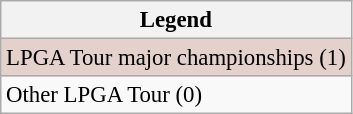<table class="wikitable" style="font-size:95%;">
<tr>
<th>Legend</th>
</tr>
<tr style="background:#e5d1cb;">
<td>LPGA Tour major championships (1)</td>
</tr>
<tr>
<td>Other LPGA Tour (0)</td>
</tr>
</table>
